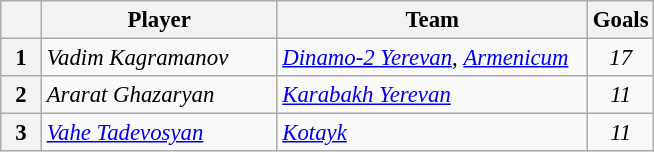<table class="wikitable" style="font-size:95%;">
<tr bgcolor="#efefef">
<th width="20"></th>
<th width="150">Player</th>
<th width="200">Team</th>
<th width="30">Goals</th>
</tr>
<tr !>
<th>1</th>
<td><em>Vadim Kagramanov</em></td>
<td><em><a href='#'>Dinamo-2 Yerevan</a></em>, <em><a href='#'>Armenicum</a></em></td>
<td align=center><em>17</em></td>
</tr>
<tr !>
<th>2</th>
<td><em>Ararat Ghazaryan</em></td>
<td><em><a href='#'>Karabakh Yerevan</a></em></td>
<td align=center><em>11</em></td>
</tr>
<tr !>
<th>3</th>
<td><em><a href='#'>Vahe Tadevosyan</a></em></td>
<td><em><a href='#'>Kotayk</a></em></td>
<td align=center><em>11</em></td>
</tr>
</table>
